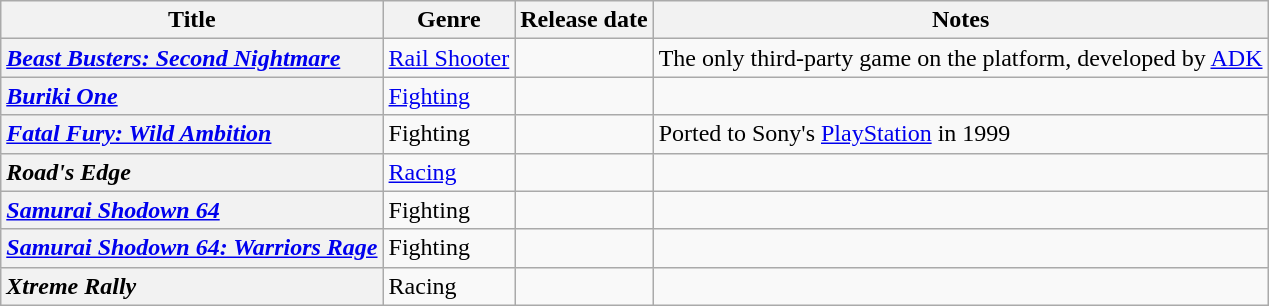<table class="wikitable sortable" id="softwarelist" width="auto">
<tr>
<th>Title</th>
<th>Genre</th>
<th>Release date</th>
<th>Notes</th>
</tr>
<tr>
<th style="text-align: left;"><strong><em><a href='#'>Beast Busters: Second Nightmare</a></em></strong></th>
<td><a href='#'>Rail Shooter</a></td>
<td></td>
<td>The only third-party game on the platform, developed by <a href='#'>ADK</a></td>
</tr>
<tr>
<th style="text-align: left;"><strong><em><a href='#'>Buriki One</a></em></strong></th>
<td><a href='#'>Fighting</a></td>
<td></td>
<td></td>
</tr>
<tr>
<th style="text-align: left;"><strong><em><a href='#'>Fatal Fury: Wild Ambition</a></em></strong></th>
<td>Fighting</td>
<td></td>
<td>Ported to Sony's <a href='#'>PlayStation</a> in 1999</td>
</tr>
<tr>
<th style="text-align: left;"><strong><em>Road's Edge</em></strong></th>
<td><a href='#'>Racing</a></td>
<td></td>
<td></td>
</tr>
<tr>
<th style="text-align: left;"><strong><em><a href='#'>Samurai Shodown 64</a></em></strong></th>
<td>Fighting</td>
<td></td>
<td></td>
</tr>
<tr>
<th style="text-align: left;"><strong><em><a href='#'>Samurai Shodown 64: Warriors Rage</a></em></strong></th>
<td>Fighting</td>
<td></td>
<td></td>
</tr>
<tr>
<th style="text-align: left;"><strong><em>Xtreme Rally</em></strong></th>
<td>Racing</td>
<td></td>
<td></td>
</tr>
</table>
